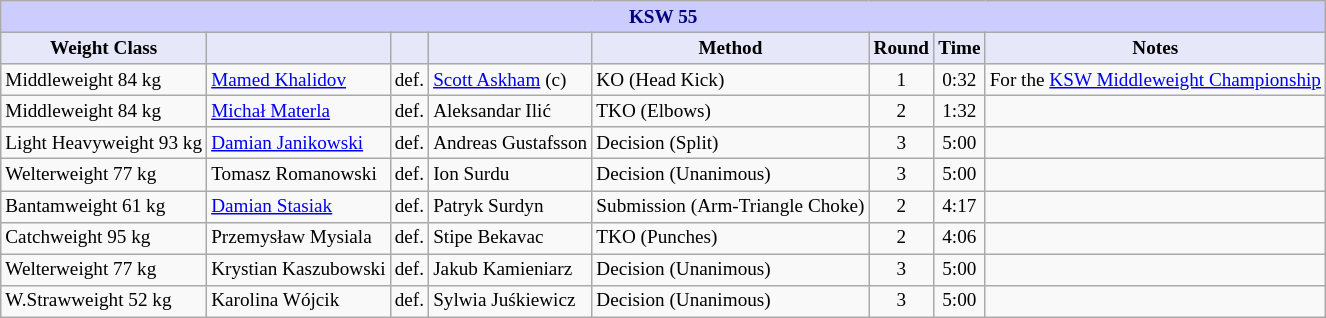<table class="wikitable" style="font-size: 80%;">
<tr>
<th colspan="8" style="background-color: #ccf; color: #000080; text-align: center;"><strong>KSW 55</strong></th>
</tr>
<tr>
<th colspan="1" style="background-color: #E6E8FA; color: #000000; text-align: center;">Weight Class</th>
<th colspan="1" style="background-color: #E6E8FA; color: #000000; text-align: center;"></th>
<th colspan="1" style="background-color: #E6E8FA; color: #000000; text-align: center;"></th>
<th colspan="1" style="background-color: #E6E8FA; color: #000000; text-align: center;"></th>
<th colspan="1" style="background-color: #E6E8FA; color: #000000; text-align: center;">Method</th>
<th colspan="1" style="background-color: #E6E8FA; color: #000000; text-align: center;">Round</th>
<th colspan="1" style="background-color: #E6E8FA; color: #000000; text-align: center;">Time</th>
<th colspan="1" style="background-color: #E6E8FA; color: #000000; text-align: center;">Notes</th>
</tr>
<tr>
<td>Middleweight 84 kg</td>
<td> <a href='#'>Mamed Khalidov</a></td>
<td align=center>def.</td>
<td> <a href='#'>Scott Askham</a> (c)</td>
<td>KO (Head Kick)</td>
<td align=center>1</td>
<td align=center>0:32</td>
<td>For the <a href='#'>KSW Middleweight Championship</a></td>
</tr>
<tr>
<td>Middleweight 84 kg</td>
<td> <a href='#'>Michał Materla</a></td>
<td align=center>def.</td>
<td> Aleksandar Ilić</td>
<td>TKO (Elbows)</td>
<td align=center>2</td>
<td align=center>1:32</td>
<td></td>
</tr>
<tr>
<td>Light Heavyweight 93 kg</td>
<td> <a href='#'>Damian Janikowski</a></td>
<td align=center>def.</td>
<td> Andreas Gustafsson</td>
<td>Decision (Split)</td>
<td align=center>3</td>
<td align=center>5:00</td>
<td></td>
</tr>
<tr>
<td>Welterweight 77 kg</td>
<td> Tomasz Romanowski</td>
<td align=center>def.</td>
<td> Ion Surdu</td>
<td>Decision (Unanimous)</td>
<td align=center>3</td>
<td align=center>5:00</td>
<td></td>
</tr>
<tr>
<td>Bantamweight 61 kg</td>
<td> <a href='#'>Damian Stasiak</a></td>
<td>def.</td>
<td> Patryk Surdyn</td>
<td>Submission (Arm-Triangle Choke)</td>
<td align=center>2</td>
<td align=center>4:17</td>
<td></td>
</tr>
<tr>
<td>Catchweight 95 kg</td>
<td> Przemysław Mysiala</td>
<td>def.</td>
<td> Stipe Bekavac</td>
<td>TKO (Punches)</td>
<td align=center>2</td>
<td align=center>4:06</td>
<td></td>
</tr>
<tr>
<td>Welterweight 77 kg</td>
<td> Krystian Kaszubowski</td>
<td>def.</td>
<td> Jakub Kamieniarz</td>
<td>Decision (Unanimous)</td>
<td align=center>3</td>
<td align=center>5:00</td>
<td></td>
</tr>
<tr>
<td>W.Strawweight 52 kg</td>
<td> Karolina Wójcik</td>
<td>def.</td>
<td> Sylwia Juśkiewicz</td>
<td>Decision (Unanimous)</td>
<td align=center>3</td>
<td align=center>5:00</td>
<td></td>
</tr>
</table>
